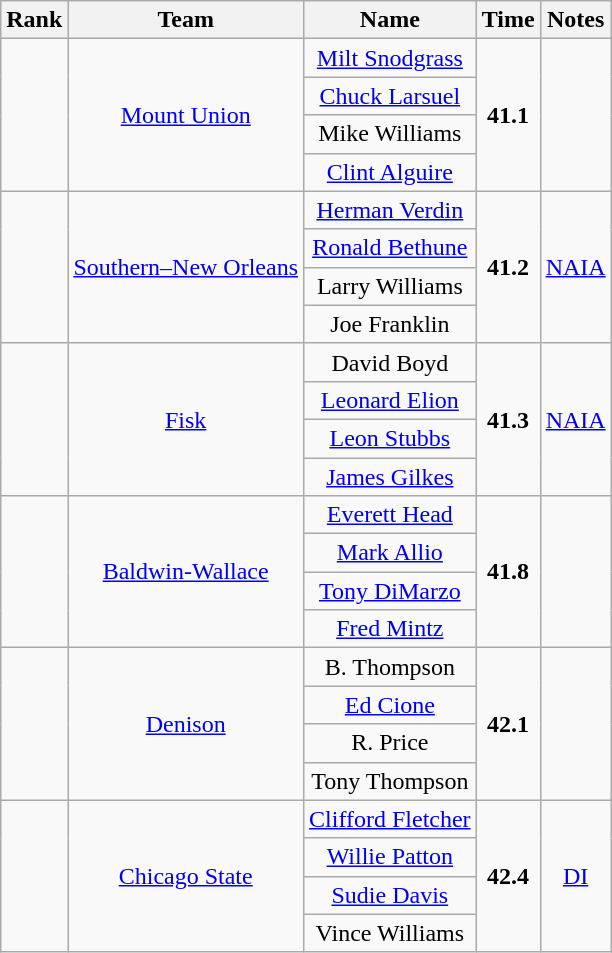<table class="wikitable sortable" style="text-align:center">
<tr>
<th>Rank</th>
<th>Team</th>
<th>Name</th>
<th>Time</th>
<th>Notes</th>
</tr>
<tr>
<td rowspan="4"></td>
<td rowspan="4"><a href='#'>Mount Union</a></td>
<td><a href='#'>Milt Snodgrass</a></td>
<td rowspan="4"><strong>41.1</strong></td>
<td rowspan="4"></td>
</tr>
<tr>
<td><a href='#'>Chuck Larsuel</a></td>
</tr>
<tr>
<td>Mike Williams</td>
</tr>
<tr>
<td><a href='#'>Clint Alguire</a></td>
</tr>
<tr>
<td rowspan="4"></td>
<td rowspan="4"><a href='#'>Southern–New Orleans</a></td>
<td><a href='#'>Herman Verdin</a></td>
<td rowspan="4"><strong>41.2</strong></td>
<td rowspan="4"><a href='#'>NAIA</a></td>
</tr>
<tr>
<td><a href='#'>Ronald Bethune</a></td>
</tr>
<tr>
<td>Larry Williams</td>
</tr>
<tr>
<td>Joe Franklin</td>
</tr>
<tr>
<td rowspan="4"></td>
<td rowspan="4"><a href='#'>Fisk</a></td>
<td>David Boyd</td>
<td rowspan="4"><strong>41.3</strong></td>
<td rowspan="4"><a href='#'>NAIA</a></td>
</tr>
<tr>
<td><a href='#'>Leonard Elion</a></td>
</tr>
<tr>
<td><a href='#'>Leon Stubbs</a></td>
</tr>
<tr>
<td> <a href='#'>James Gilkes</a></td>
</tr>
<tr>
<td rowspan="4"></td>
<td rowspan="4"><a href='#'>Baldwin-Wallace</a></td>
<td><a href='#'>Everett Head</a></td>
<td rowspan="4"><strong>41.8</strong></td>
<td rowspan="4"></td>
</tr>
<tr>
<td><a href='#'>Mark Allio</a></td>
</tr>
<tr>
<td><a href='#'>Tony DiMarzo</a></td>
</tr>
<tr>
<td><a href='#'>Fred Mintz</a></td>
</tr>
<tr>
<td rowspan="4"></td>
<td rowspan="4"><a href='#'>Denison</a></td>
<td>B. Thompson</td>
<td rowspan="4"><strong>42.1</strong></td>
<td rowspan="4"></td>
</tr>
<tr>
<td><a href='#'>Ed Cione</a></td>
</tr>
<tr>
<td>R. Price</td>
</tr>
<tr>
<td>Tony Thompson</td>
</tr>
<tr>
<td rowspan="4"></td>
<td rowspan="4"><a href='#'>Chicago State</a></td>
<td><a href='#'>Clifford Fletcher</a></td>
<td rowspan="4"><strong>42.4</strong></td>
<td rowspan="4"><a href='#'>DI</a></td>
</tr>
<tr>
<td><a href='#'>Willie Patton</a></td>
</tr>
<tr>
<td><a href='#'>Sudie Davis</a></td>
</tr>
<tr>
<td>Vince Williams</td>
</tr>
</table>
